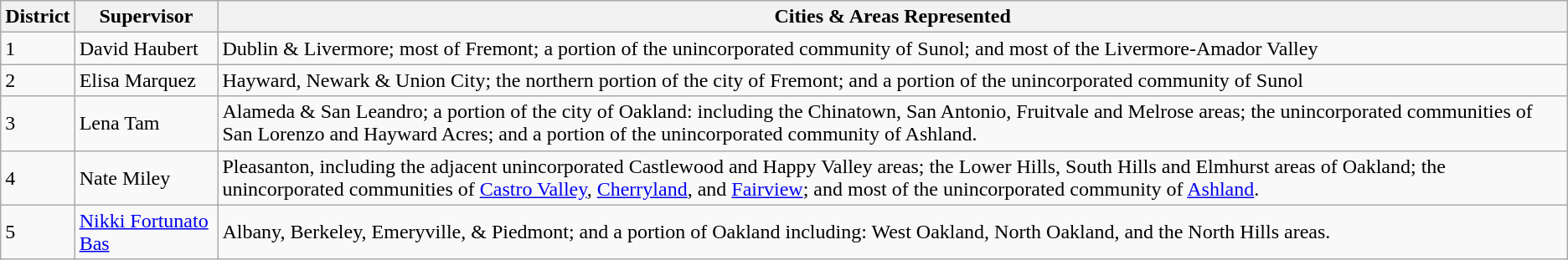<table class="wikitable">
<tr>
<th>District</th>
<th>Supervisor</th>
<th>Cities & Areas Represented</th>
</tr>
<tr>
<td>1</td>
<td>David Haubert</td>
<td>Dublin & Livermore; most of Fremont; a portion of the unincorporated community of Sunol; and most of the Livermore-Amador Valley</td>
</tr>
<tr>
<td>2</td>
<td>Elisa Marquez</td>
<td>Hayward, Newark & Union City; the northern portion of the city of Fremont; and a portion of the unincorporated community of Sunol</td>
</tr>
<tr>
<td>3</td>
<td>Lena Tam</td>
<td>Alameda & San Leandro; a portion of the city of Oakland: including the Chinatown, San Antonio, Fruitvale and Melrose areas; the unincorporated communities of San Lorenzo and Hayward Acres; and a portion of the unincorporated community of Ashland.</td>
</tr>
<tr>
<td>4</td>
<td>Nate Miley</td>
<td>Pleasanton, including the adjacent unincorporated Castlewood and Happy Valley areas; the Lower Hills, South Hills and Elmhurst areas of Oakland; the unincorporated communities of <a href='#'>Castro Valley</a>, <a href='#'>Cherryland</a>, and <a href='#'>Fairview</a>; and most of the unincorporated community of <a href='#'>Ashland</a>.</td>
</tr>
<tr>
<td>5</td>
<td><a href='#'>Nikki Fortunato Bas</a></td>
<td>Albany, Berkeley, Emeryville, & Piedmont; and a portion of Oakland including: West Oakland, North Oakland, and the North Hills areas.</td>
</tr>
</table>
